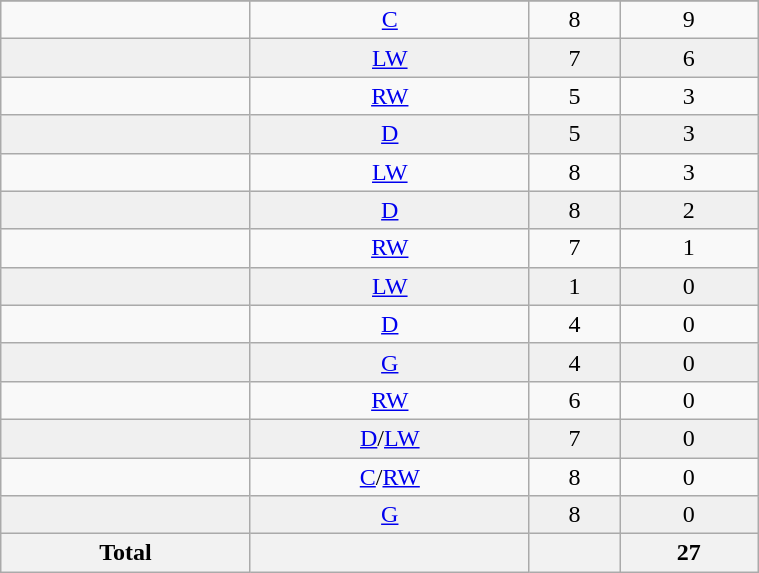<table class="wikitable sortable" width ="40%">
<tr align="center">
</tr>
<tr align="center" bgcolor="">
<td></td>
<td><a href='#'>C</a></td>
<td>8</td>
<td>9</td>
</tr>
<tr align="center" bgcolor="f0f0f0">
<td></td>
<td><a href='#'>LW</a></td>
<td>7</td>
<td>6</td>
</tr>
<tr align="center" bgcolor="">
<td></td>
<td><a href='#'>RW</a></td>
<td>5</td>
<td>3</td>
</tr>
<tr align="center" bgcolor="f0f0f0">
<td></td>
<td><a href='#'>D</a></td>
<td>5</td>
<td>3</td>
</tr>
<tr align="center" bgcolor="">
<td></td>
<td><a href='#'>LW</a></td>
<td>8</td>
<td>3</td>
</tr>
<tr align="center" bgcolor="f0f0f0">
<td></td>
<td><a href='#'>D</a></td>
<td>8</td>
<td>2</td>
</tr>
<tr align="center" bgcolor="">
<td></td>
<td><a href='#'>RW</a></td>
<td>7</td>
<td>1</td>
</tr>
<tr align="center" bgcolor="f0f0f0">
<td></td>
<td><a href='#'>LW</a></td>
<td>1</td>
<td>0</td>
</tr>
<tr align="center" bgcolor="">
<td></td>
<td><a href='#'>D</a></td>
<td>4</td>
<td>0</td>
</tr>
<tr align="center" bgcolor="f0f0f0">
<td></td>
<td><a href='#'>G</a></td>
<td>4</td>
<td>0</td>
</tr>
<tr align="center" bgcolor="">
<td></td>
<td><a href='#'>RW</a></td>
<td>6</td>
<td>0</td>
</tr>
<tr align="center" bgcolor="f0f0f0">
<td></td>
<td><a href='#'>D</a>/<a href='#'>LW</a></td>
<td>7</td>
<td>0</td>
</tr>
<tr align="center" bgcolor="">
<td></td>
<td><a href='#'>C</a>/<a href='#'>RW</a></td>
<td>8</td>
<td>0</td>
</tr>
<tr align="center" bgcolor="f0f0f0">
<td></td>
<td><a href='#'>G</a></td>
<td>8</td>
<td>0</td>
</tr>
<tr>
<th>Total</th>
<th></th>
<th></th>
<th>27</th>
</tr>
</table>
